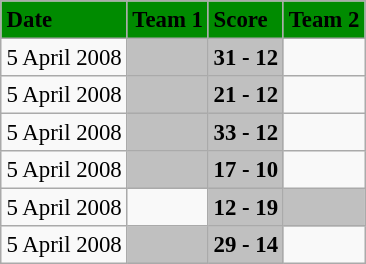<table class="wikitable" style="margin:0.5em auto; font-size:95%">
<tr bgcolor="#008B00">
<td><strong>Date</strong></td>
<td><strong>Team 1</strong></td>
<td><strong>Score</strong></td>
<td><strong>Team 2</strong></td>
</tr>
<tr>
<td>5 April 2008</td>
<td bgcolor="silver"><strong></strong></td>
<td bgcolor="silver"><strong>31 - 12</strong></td>
<td></td>
</tr>
<tr>
<td>5 April 2008</td>
<td bgcolor="silver"><strong></strong></td>
<td bgcolor="silver"><strong>21 - 12</strong></td>
<td></td>
</tr>
<tr>
<td>5 April 2008</td>
<td bgcolor="silver"><strong></strong></td>
<td bgcolor="silver"><strong>33 - 12</strong></td>
<td></td>
</tr>
<tr>
<td>5 April 2008</td>
<td bgcolor="silver"><strong></strong></td>
<td bgcolor="silver"><strong>17 - 10</strong></td>
<td></td>
</tr>
<tr>
<td>5 April 2008</td>
<td></td>
<td bgcolor="silver"><strong>12 - 19</strong></td>
<td bgcolor="silver"><strong></strong></td>
</tr>
<tr>
<td>5 April 2008</td>
<td bgcolor="silver"><strong></strong></td>
<td bgcolor="silver"><strong>29 - 14</strong></td>
<td></td>
</tr>
</table>
